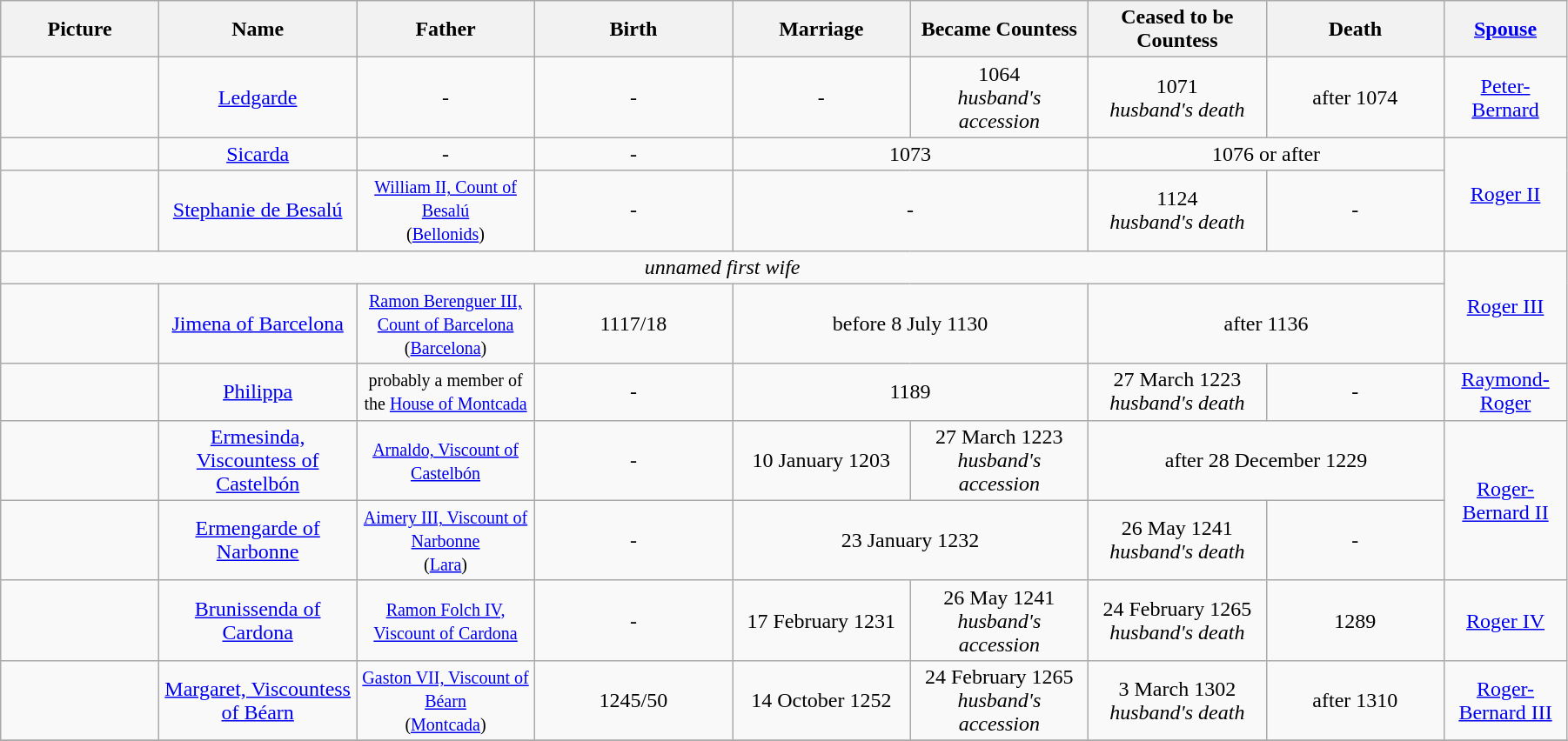<table width=95% class="wikitable">
<tr>
<th width = "8%">Picture</th>
<th width = "10%">Name</th>
<th width = "9%">Father</th>
<th width = "10%">Birth</th>
<th width = "9%">Marriage</th>
<th width = "9%">Became Countess</th>
<th width = "9%">Ceased to be Countess</th>
<th width = "9%">Death</th>
<th width = "6%"><a href='#'>Spouse</a></th>
</tr>
<tr>
<td align="center"></td>
<td align="center"><a href='#'>Ledgarde</a></td>
<td align="center">-</td>
<td align="center">-</td>
<td align="center">-</td>
<td align="center">1064<br><em>husband's accession</em></td>
<td align="center">1071<br><em>husband's death</em></td>
<td align="center">after 1074</td>
<td align="center"><a href='#'>Peter-Bernard</a></td>
</tr>
<tr>
<td align="center"></td>
<td align="center"><a href='#'>Sicarda</a></td>
<td align="center">-</td>
<td align="center">-</td>
<td align="center" colspan="2">1073</td>
<td align="center" colspan="2">1076 or after</td>
<td align="center" rowspan="2"><a href='#'>Roger II</a></td>
</tr>
<tr>
<td align="center"></td>
<td align="center"><a href='#'>Stephanie de Besalú</a></td>
<td align="center"><small><a href='#'>William II, Count of Besalú</a><br>(<a href='#'>Bellonids</a>)</small></td>
<td align="center">-</td>
<td align="center" colspan="2">-</td>
<td align="center">1124<br><em>husband's death</em></td>
<td align="center">-</td>
</tr>
<tr>
<td align="center" colspan="8"><em>unnamed first wife</em></td>
<td align="center" rowspan="2"><a href='#'>Roger III</a></td>
</tr>
<tr>
<td align="center"></td>
<td align="center"><a href='#'>Jimena of Barcelona</a></td>
<td align="center"><small><a href='#'>Ramon Berenguer III, Count of Barcelona</a><br>(<a href='#'>Barcelona</a>)</small></td>
<td align="center">1117/18</td>
<td align="center" colspan="2">before 8 July 1130</td>
<td align="center" colspan="2">after 1136</td>
</tr>
<tr>
<td align="center"></td>
<td align="center"><a href='#'>Philippa</a></td>
<td align="center"><small>probably a member of the <a href='#'>House of Montcada</a></small></td>
<td align="center">-</td>
<td align="center" colspan="2">1189</td>
<td align="center">27 March 1223<br><em>husband's death</em></td>
<td align="center">-</td>
<td align="center"><a href='#'>Raymond-Roger</a></td>
</tr>
<tr>
<td align="center"></td>
<td align="center"><a href='#'>Ermesinda, Viscountess of Castelbón</a></td>
<td align="center"><small><a href='#'>Arnaldo, Viscount of Castelbón</a></small></td>
<td align="center">-</td>
<td align="center">10 January 1203</td>
<td align="center">27 March 1223<br><em>husband's accession</em></td>
<td align="center" colspan="2">after 28 December 1229</td>
<td align="center" rowspan="2"><a href='#'>Roger-Bernard II</a></td>
</tr>
<tr>
<td align="center"></td>
<td align="center"><a href='#'>Ermengarde of Narbonne</a></td>
<td align="center"><small><a href='#'>Aimery III, Viscount of Narbonne</a><br>(<a href='#'>Lara</a>)</small></td>
<td align="center">-</td>
<td align="center" colspan="2">23 January 1232</td>
<td align="center">26 May 1241<br><em>husband's death</em></td>
<td align="center">-</td>
</tr>
<tr>
<td align="center"></td>
<td align="center"><a href='#'>Brunissenda of Cardona</a></td>
<td align="center"><small><a href='#'>Ramon Folch IV, Viscount of Cardona</a></small></td>
<td align="center">-</td>
<td align="center">17 February 1231</td>
<td align="center">26 May 1241<br><em>husband's accession</em></td>
<td align="center">24 February 1265<br><em>husband's death</em></td>
<td align="center">1289</td>
<td align="center"><a href='#'>Roger IV</a></td>
</tr>
<tr>
<td align="center"></td>
<td align="center"><a href='#'>Margaret, Viscountess of Béarn</a></td>
<td align="center"><small><a href='#'>Gaston VII, Viscount of Béarn</a><br>(<a href='#'>Montcada</a>)</small></td>
<td align="center">1245/50</td>
<td align="center">14 October 1252</td>
<td align="center">24 February 1265<br><em>husband's accession</em></td>
<td align="center">3 March 1302<br><em>husband's death</em></td>
<td align="center">after 1310</td>
<td align="center"><a href='#'>Roger-Bernard III</a></td>
</tr>
<tr>
</tr>
</table>
